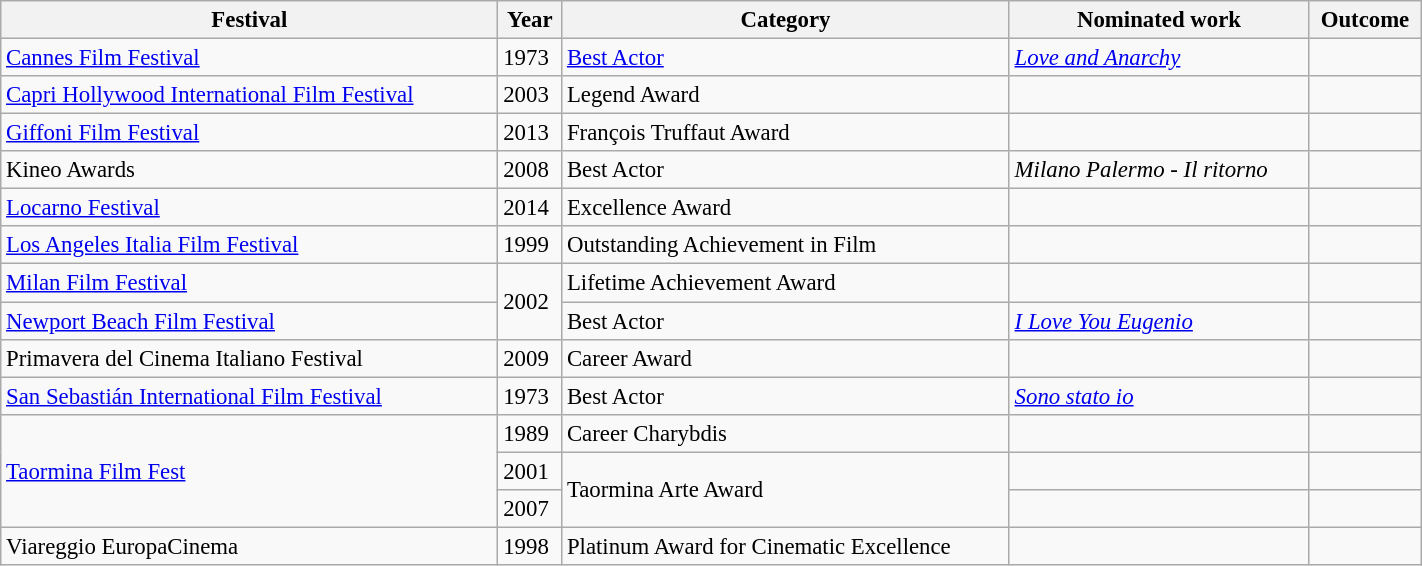<table class="wikitable" width="75%" cellpadding="4" style="font-size: 95%">
<tr>
<th width="35%">Festival</th>
<th>Year</th>
<th>Category</th>
<th>Nominated work</th>
<th>Outcome</th>
</tr>
<tr>
<td><a href='#'>Cannes Film Festival</a></td>
<td>1973</td>
<td><a href='#'>Best Actor</a></td>
<td><em><a href='#'>Love and Anarchy</a></em></td>
<td></td>
</tr>
<tr>
<td><a href='#'>Capri Hollywood International Film Festival</a></td>
<td>2003</td>
<td>Legend Award</td>
<td></td>
<td></td>
</tr>
<tr>
<td><a href='#'>Giffoni Film Festival</a></td>
<td>2013</td>
<td>François Truffaut Award</td>
<td></td>
<td></td>
</tr>
<tr>
<td>Kineo Awards</td>
<td>2008</td>
<td>Best Actor</td>
<td><em>Milano Palermo - Il ritorno</em></td>
<td></td>
</tr>
<tr>
<td><a href='#'>Locarno Festival</a></td>
<td>2014</td>
<td>Excellence Award</td>
<td></td>
<td></td>
</tr>
<tr>
<td><a href='#'>Los Angeles Italia Film Festival</a></td>
<td>1999</td>
<td>Outstanding Achievement in Film</td>
<td></td>
<td></td>
</tr>
<tr>
<td><a href='#'>Milan Film Festival</a></td>
<td rowspan="2">2002</td>
<td>Lifetime Achievement Award</td>
<td></td>
<td></td>
</tr>
<tr>
<td><a href='#'>Newport Beach Film Festival</a></td>
<td>Best Actor</td>
<td><em><a href='#'>I Love You Eugenio</a></em></td>
<td></td>
</tr>
<tr>
<td>Primavera del Cinema Italiano Festival</td>
<td>2009</td>
<td>Career Award</td>
<td></td>
<td></td>
</tr>
<tr>
<td><a href='#'>San Sebastián International Film Festival</a></td>
<td>1973</td>
<td>Best Actor</td>
<td><em><a href='#'>Sono stato io</a></em></td>
<td></td>
</tr>
<tr>
<td rowspan="3"><a href='#'>Taormina Film Fest</a></td>
<td>1989</td>
<td>Career Charybdis</td>
<td></td>
<td></td>
</tr>
<tr>
<td>2001</td>
<td rowspan="2">Taormina Arte Award</td>
<td></td>
<td></td>
</tr>
<tr>
<td>2007</td>
<td></td>
<td></td>
</tr>
<tr>
<td>Viareggio EuropaCinema</td>
<td>1998</td>
<td>Platinum Award for Cinematic Excellence</td>
<td></td>
<td></td>
</tr>
</table>
